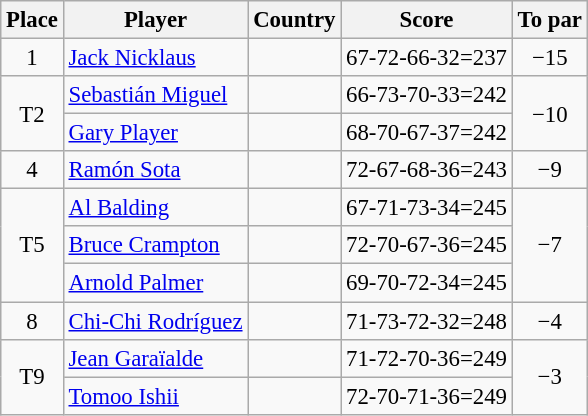<table class="wikitable" style="font-size:95%;">
<tr>
<th>Place</th>
<th>Player</th>
<th>Country</th>
<th>Score</th>
<th>To par</th>
</tr>
<tr>
<td align=center>1</td>
<td><a href='#'>Jack Nicklaus</a></td>
<td></td>
<td>67-72-66-32=237</td>
<td align=center>−15</td>
</tr>
<tr>
<td align=center rowspan=2>T2</td>
<td><a href='#'>Sebastián Miguel</a></td>
<td></td>
<td>66-73-70-33=242</td>
<td align=center rowspan=2>−10</td>
</tr>
<tr>
<td><a href='#'>Gary Player</a></td>
<td></td>
<td>68-70-67-37=242</td>
</tr>
<tr>
<td align=center>4</td>
<td><a href='#'>Ramón Sota</a></td>
<td></td>
<td>72-67-68-36=243</td>
<td align=center>−9</td>
</tr>
<tr>
<td align=center rowspan=3>T5</td>
<td><a href='#'>Al Balding</a></td>
<td></td>
<td>67-71-73-34=245</td>
<td align=center rowspan=3>−7</td>
</tr>
<tr>
<td><a href='#'>Bruce Crampton</a></td>
<td></td>
<td>72-70-67-36=245</td>
</tr>
<tr>
<td><a href='#'>Arnold Palmer</a></td>
<td></td>
<td>69-70-72-34=245</td>
</tr>
<tr>
<td align=center>8</td>
<td><a href='#'>Chi-Chi Rodríguez</a></td>
<td></td>
<td>71-73-72-32=248</td>
<td align="center">−4</td>
</tr>
<tr>
<td align=center rowspan=2>T9</td>
<td><a href='#'>Jean Garaïalde</a></td>
<td></td>
<td>71-72-70-36=249</td>
<td rowspan="2" align="center">−3</td>
</tr>
<tr>
<td><a href='#'>Tomoo Ishii</a></td>
<td></td>
<td>72-70-71-36=249</td>
</tr>
</table>
